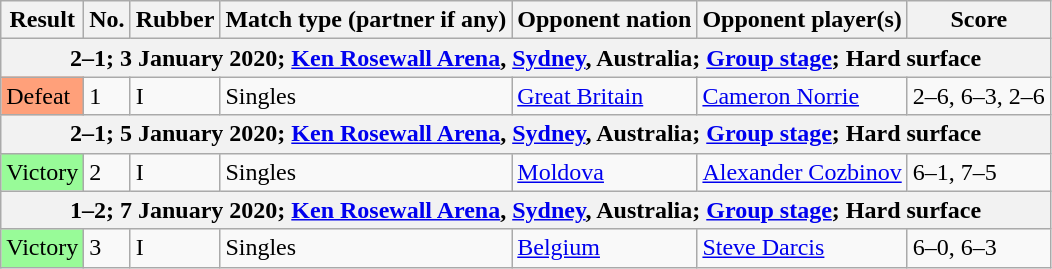<table class=wikitable>
<tr>
<th>Result</th>
<th>No.</th>
<th>Rubber</th>
<th>Match type (partner if any)</th>
<th>Opponent nation</th>
<th>Opponent player(s)</th>
<th>Score</th>
</tr>
<tr>
<th colspan=7>2–1; 3 January 2020; <a href='#'>Ken Rosewall Arena</a>, <a href='#'>Sydney</a>, Australia; <a href='#'>Group stage</a>; Hard surface</th>
</tr>
<tr>
<td bgcolor=FFA07A>Defeat</td>
<td>1</td>
<td>I</td>
<td>Singles</td>
<td> <a href='#'>Great Britain</a></td>
<td><a href='#'>Cameron Norrie</a></td>
<td>2–6, 6–3, 2–6</td>
</tr>
<tr>
<th colspan=7>2–1; 5 January 2020; <a href='#'>Ken Rosewall Arena</a>, <a href='#'>Sydney</a>, Australia; <a href='#'>Group stage</a>; Hard surface</th>
</tr>
<tr>
<td bgcolor=98FB98>Victory</td>
<td>2</td>
<td>I</td>
<td>Singles</td>
<td> <a href='#'>Moldova</a></td>
<td><a href='#'>Alexander Cozbinov</a></td>
<td>6–1, 7–5</td>
</tr>
<tr>
<th colspan=7>1–2; 7 January 2020; <a href='#'>Ken Rosewall Arena</a>, <a href='#'>Sydney</a>, Australia; <a href='#'>Group stage</a>; Hard surface</th>
</tr>
<tr>
<td bgcolor=98FB98>Victory</td>
<td>3</td>
<td>I</td>
<td>Singles</td>
<td> <a href='#'>Belgium</a></td>
<td><a href='#'>Steve Darcis</a></td>
<td>6–0, 6–3</td>
</tr>
</table>
